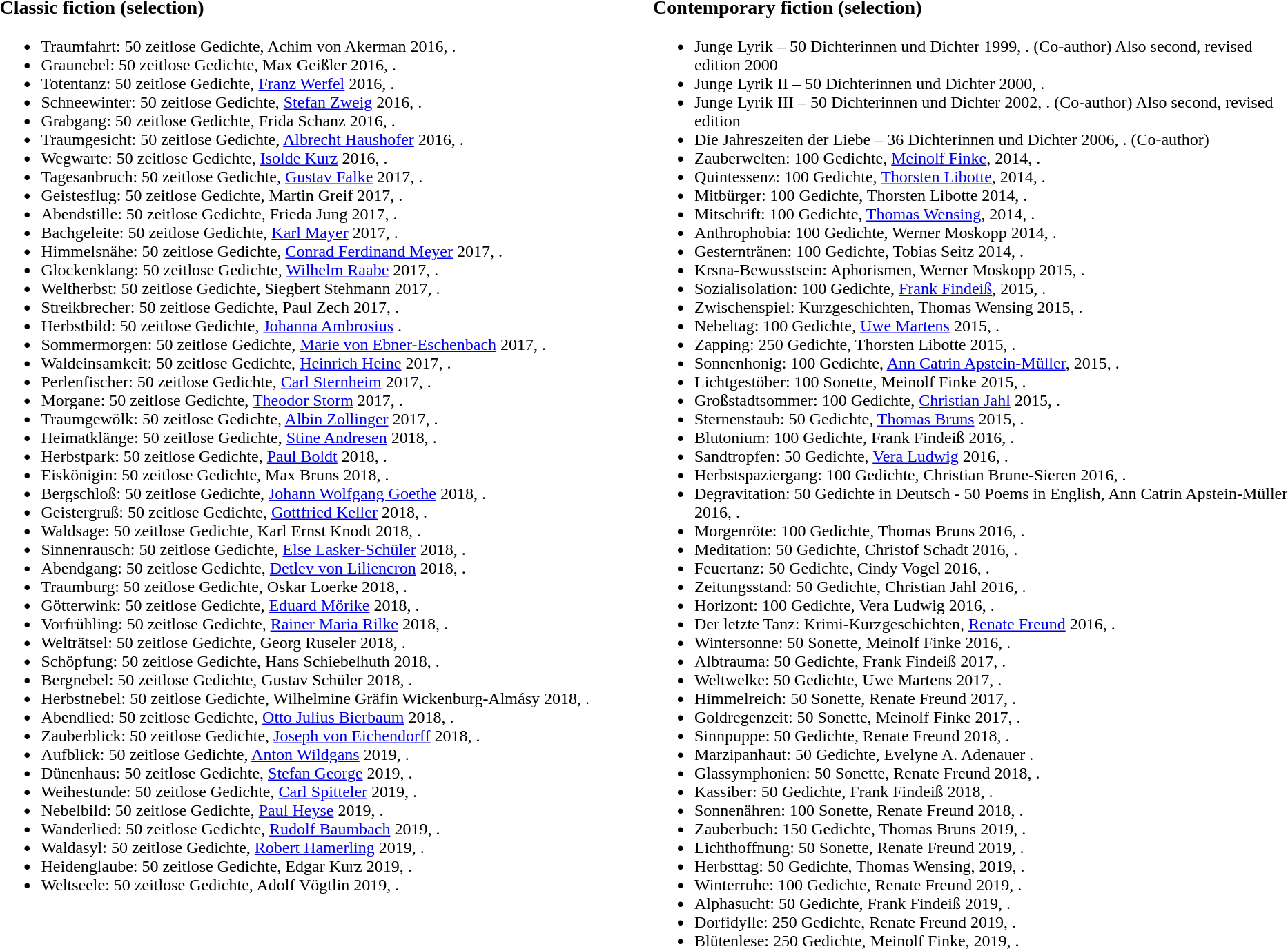<table width="100%" align="center">
<tr>
<td width="50%" valign="top"><br><h3>Classic fiction (selection)</h3><ul><li>Traumfahrt: 50 zeitlose Gedichte, Achim von Akerman 2016, .</li><li>Graunebel: 50 zeitlose Gedichte, Max Geißler 2016, .</li><li>Totentanz: 50 zeitlose Gedichte, <a href='#'>Franz Werfel</a> 2016, .</li><li>Schneewinter: 50 zeitlose Gedichte, <a href='#'>Stefan Zweig</a> 2016, .</li><li>Grabgang: 50 zeitlose Gedichte, Frida Schanz 2016, .</li><li>Traumgesicht: 50 zeitlose Gedichte, <a href='#'>Albrecht Haushofer</a> 2016, .</li><li>Wegwarte: 50 zeitlose Gedichte, <a href='#'>Isolde Kurz</a> 2016, .</li><li>Tagesanbruch: 50 zeitlose Gedichte, <a href='#'>Gustav Falke</a> 2017, .</li><li>Geistesflug: 50 zeitlose Gedichte, Martin Greif 2017, .</li><li>Abendstille: 50 zeitlose Gedichte, Frieda Jung 2017, .</li><li>Bachgeleite: 50 zeitlose Gedichte, <a href='#'>Karl Mayer</a> 2017, .</li><li>Himmelsnähe: 50 zeitlose Gedichte, <a href='#'>Conrad Ferdinand Meyer</a> 2017, .</li><li>Glockenklang: 50 zeitlose Gedichte, <a href='#'>Wilhelm Raabe</a> 2017, .</li><li>Weltherbst: 50 zeitlose Gedichte, Siegbert Stehmann 2017, .</li><li>Streikbrecher: 50 zeitlose Gedichte, Paul Zech 2017, .</li><li>Herbstbild: 50 zeitlose Gedichte, <a href='#'>Johanna Ambrosius</a> .</li><li>Sommermorgen: 50 zeitlose Gedichte, <a href='#'>Marie von Ebner-Eschenbach</a> 2017, .</li><li>Waldeinsamkeit: 50 zeitlose Gedichte, <a href='#'>Heinrich Heine</a> 2017, .</li><li>Perlenfischer: 50 zeitlose Gedichte, <a href='#'>Carl Sternheim</a> 2017, .</li><li>Morgane: 50 zeitlose Gedichte, <a href='#'>Theodor Storm</a> 2017, .</li><li>Traumgewölk: 50 zeitlose Gedichte, <a href='#'>Albin Zollinger</a> 2017, .</li><li>Heimatklänge: 50 zeitlose Gedichte, <a href='#'>Stine Andresen</a> 2018, .</li><li>Herbstpark: 50 zeitlose Gedichte, <a href='#'>Paul Boldt</a> 2018, .</li><li>Eiskönigin: 50 zeitlose Gedichte, Max Bruns 2018, .</li><li>Bergschloß: 50 zeitlose Gedichte, <a href='#'>Johann Wolfgang Goethe</a> 2018, .</li><li>Geistergruß: 50 zeitlose Gedichte, <a href='#'>Gottfried Keller</a> 2018, .</li><li>Waldsage: 50 zeitlose Gedichte, Karl Ernst Knodt 2018, .</li><li>Sinnenrausch: 50 zeitlose Gedichte, <a href='#'>Else Lasker-Schüler</a> 2018, .</li><li>Abendgang: 50 zeitlose Gedichte, <a href='#'>Detlev von Liliencron</a> 2018, .</li><li>Traumburg: 50 zeitlose Gedichte, Oskar Loerke 2018, .</li><li>Götterwink: 50 zeitlose Gedichte, <a href='#'>Eduard Mörike</a> 2018, .</li><li>Vorfrühling: 50 zeitlose Gedichte, <a href='#'>Rainer Maria Rilke</a> 2018, .</li><li>Welträtsel: 50 zeitlose Gedichte, Georg Ruseler 2018, .</li><li>Schöpfung: 50 zeitlose Gedichte, Hans Schiebelhuth 2018, .</li><li>Bergnebel: 50 zeitlose Gedichte, Gustav Schüler 2018, .</li><li>Herbstnebel: 50 zeitlose Gedichte, Wilhelmine Gräfin Wickenburg-Almásy 2018, .</li><li>Abendlied: 50 zeitlose Gedichte, <a href='#'>Otto Julius Bierbaum</a> 2018, .</li><li>Zauberblick: 50 zeitlose Gedichte, <a href='#'>Joseph von Eichendorff</a> 2018, .</li><li>Aufblick: 50 zeitlose Gedichte, <a href='#'>Anton Wildgans</a> 2019, .</li><li>Dünenhaus: 50 zeitlose Gedichte, <a href='#'>Stefan George</a> 2019, .</li><li>Weihestunde: 50 zeitlose Gedichte, <a href='#'>Carl Spitteler</a> 2019, .</li><li>Nebelbild: 50 zeitlose Gedichte, <a href='#'>Paul Heyse</a> 2019, .</li><li>Wanderlied: 50 zeitlose Gedichte, <a href='#'>Rudolf Baumbach</a> 2019, .</li><li>Waldasyl: 50 zeitlose Gedichte, <a href='#'>Robert Hamerling</a> 2019, .</li><li>Heidenglaube: 50 zeitlose Gedichte, Edgar Kurz 2019, .</li><li>Weltseele: 50 zeitlose Gedichte, Adolf Vögtlin 2019, .</li></ul></td>
<td width="50%" valign="top"><br><h3>Contemporary fiction (selection)</h3><ul><li>Junge Lyrik – 50 Dichterinnen und Dichter 1999, . (Co-author) Also second, revised edition 2000</li><li>Junge Lyrik II – 50 Dichterinnen und Dichter 2000, .</li><li>Junge Lyrik III – 50 Dichterinnen und Dichter 2002, . (Co-author) Also second, revised edition</li><li>Die Jahreszeiten der Liebe – 36 Dichterinnen und Dichter 2006, . (Co-author)</li><li>Zauberwelten: 100 Gedichte, <a href='#'>Meinolf Finke</a>, 2014, .</li><li>Quintessenz: 100 Gedichte, <a href='#'>Thorsten Libotte</a>, 2014, .</li><li>Mitbürger: 100 Gedichte, Thorsten Libotte 2014, .</li><li>Mitschrift: 100 Gedichte, <a href='#'>Thomas Wensing</a>, 2014, .</li><li>Anthrophobia: 100 Gedichte, Werner Moskopp 2014, .</li><li>Gesterntränen: 100 Gedichte, Tobias Seitz 2014, .</li><li>Krsna-Bewusstsein: Aphorismen, Werner Moskopp 2015, .</li><li>Sozialisolation: 100 Gedichte, <a href='#'>Frank Findeiß</a>, 2015, .</li><li>Zwischenspiel: Kurzgeschichten, Thomas Wensing 2015, .</li><li>Nebeltag: 100 Gedichte, <a href='#'>Uwe Martens</a> 2015, .</li><li>Zapping: 250 Gedichte, Thorsten Libotte 2015, .</li><li>Sonnenhonig: 100 Gedichte, <a href='#'>Ann Catrin Apstein-Müller</a>, 2015, .</li><li>Lichtgestöber: 100 Sonette, Meinolf Finke 2015, .</li><li>Großstadtsommer: 100 Gedichte, <a href='#'>Christian Jahl</a> 2015, .</li><li>Sternenstaub: 50 Gedichte, <a href='#'>Thomas Bruns</a> 2015, .</li><li>Blutonium: 100 Gedichte, Frank Findeiß 2016, .</li><li>Sandtropfen: 50 Gedichte, <a href='#'>Vera Ludwig</a> 2016, .</li><li>Herbstspaziergang: 100 Gedichte, Christian Brune-Sieren 2016, .</li><li>Degravitation: 50 Gedichte in Deutsch - 50 Poems in English, Ann Catrin Apstein-Müller 2016, .</li><li>Morgenröte: 100 Gedichte, Thomas Bruns 2016, .</li><li>Meditation: 50 Gedichte, Christof Schadt 2016, .</li><li>Feuertanz: 50 Gedichte, Cindy Vogel 2016, .</li><li>Zeitungsstand: 50 Gedichte, Christian Jahl 2016, .</li><li>Horizont: 100 Gedichte, Vera Ludwig 2016, .</li><li>Der letzte Tanz: Krimi-Kurzgeschichten, <a href='#'>Renate Freund</a> 2016, .</li><li>Wintersonne: 50 Sonette, Meinolf Finke 2016, .</li><li>Albtrauma: 50 Gedichte, Frank Findeiß 2017, .</li><li>Weltwelke: 50 Gedichte, Uwe Martens 2017, .</li><li>Himmelreich: 50 Sonette, Renate Freund 2017, .</li><li>Goldregenzeit: 50 Sonette, Meinolf Finke 2017, .</li><li>Sinnpuppe: 50 Gedichte, Renate Freund 2018, .</li><li>Marzipanhaut: 50 Gedichte, Evelyne A. Adenauer .</li><li>Glassymphonien: 50 Sonette, Renate Freund 2018, .</li><li>Kassiber: 50 Gedichte, Frank Findeiß 2018, .</li><li>Sonnenähren: 100 Sonette, Renate Freund 2018, .</li><li>Zauberbuch: 150 Gedichte, Thomas Bruns 2019, .</li><li>Lichthoffnung: 50 Sonette, Renate Freund 2019, .</li><li>Herbsttag: 50 Gedichte, Thomas Wensing, 2019, .</li><li>Winterruhe: 100 Gedichte, Renate Freund 2019, .</li><li>Alphasucht: 50 Gedichte, Frank Findeiß 2019, .</li><li>Dorfidylle: 250 Gedichte, Renate Freund 2019, .</li><li>Blütenlese: 250 Gedichte, Meinolf Finke, 2019, .</li></ul></td>
</tr>
</table>
